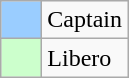<table class="wikitable">
<tr>
<td width=20px bgcolor=#9acdff></td>
<td>Captain</td>
</tr>
<tr>
<td width=20px bgcolor=#ccffcc></td>
<td>Libero</td>
</tr>
</table>
